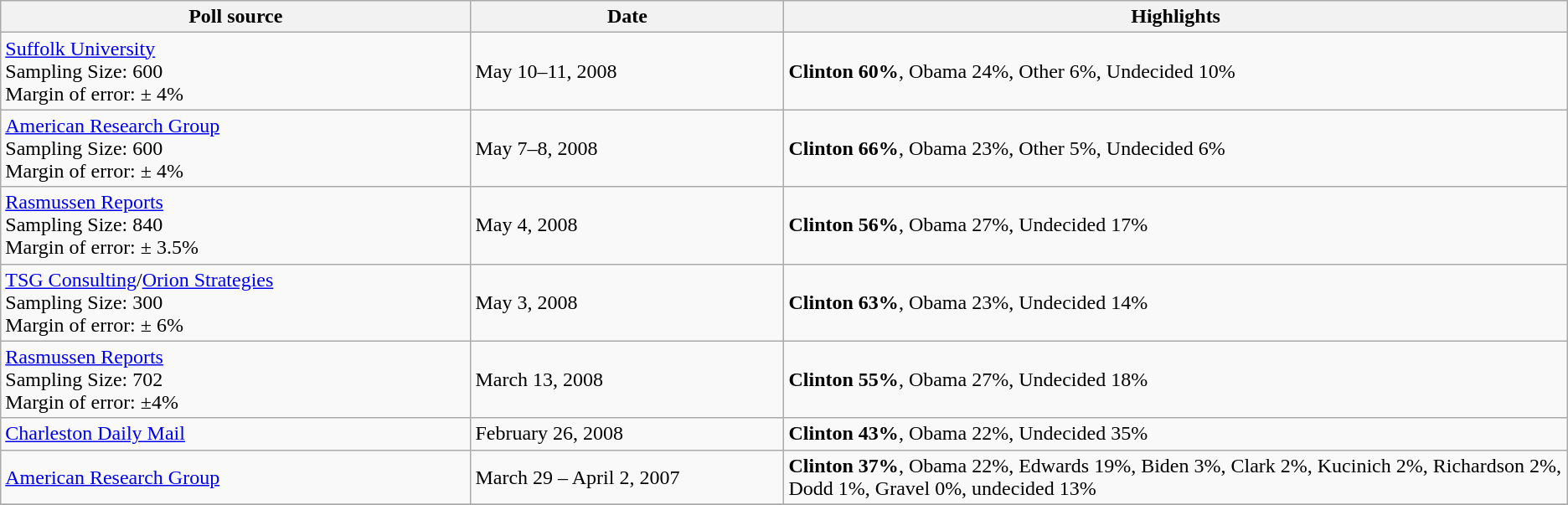<table class="wikitable sortable">
<tr>
<th width="30%">Poll source</th>
<th width="20%">Date</th>
<th width="50%">Highlights</th>
</tr>
<tr>
<td><a href='#'>Suffolk University</a><br>Sampling Size: 600<br>
Margin of error: ± 4%</td>
<td>May 10–11, 2008</td>
<td><strong>Clinton 60%</strong>, Obama 24%, Other 6%, Undecided 10%</td>
</tr>
<tr>
<td><a href='#'>American Research Group</a><br>Sampling Size: 600<br>
Margin of error: ± 4%</td>
<td>May 7–8, 2008</td>
<td><strong>Clinton 66%</strong>, Obama 23%, Other 5%, Undecided 6%</td>
</tr>
<tr>
<td><a href='#'>Rasmussen Reports</a><br>Sampling Size: 840<br>
Margin of error: ± 3.5%</td>
<td>May 4, 2008</td>
<td><strong>Clinton 56%</strong>, Obama 27%, Undecided 17%</td>
</tr>
<tr>
<td><a href='#'>TSG Consulting</a>/<a href='#'>Orion Strategies</a><br>Sampling Size: 300<br>
Margin of error: ± 6%</td>
<td>May 3, 2008</td>
<td><strong>Clinton 63%</strong>, Obama 23%, Undecided 14%</td>
</tr>
<tr>
<td><a href='#'>Rasmussen Reports</a><br>Sampling Size: 702<br>
Margin of error: ±4%</td>
<td>March 13, 2008</td>
<td><strong>Clinton 55%</strong>, Obama 27%, Undecided 18%</td>
</tr>
<tr>
<td><a href='#'>Charleston Daily Mail</a></td>
<td>February 26, 2008</td>
<td><strong>Clinton 43%</strong>, Obama 22%, Undecided 35%</td>
</tr>
<tr>
<td><a href='#'>American Research Group</a></td>
<td>March 29 – April 2, 2007</td>
<td><strong>Clinton 37%</strong>, Obama 22%, Edwards 19%, Biden 3%, Clark 2%, Kucinich 2%, Richardson 2%, Dodd 1%, Gravel 0%, undecided 13%</td>
</tr>
<tr>
</tr>
</table>
